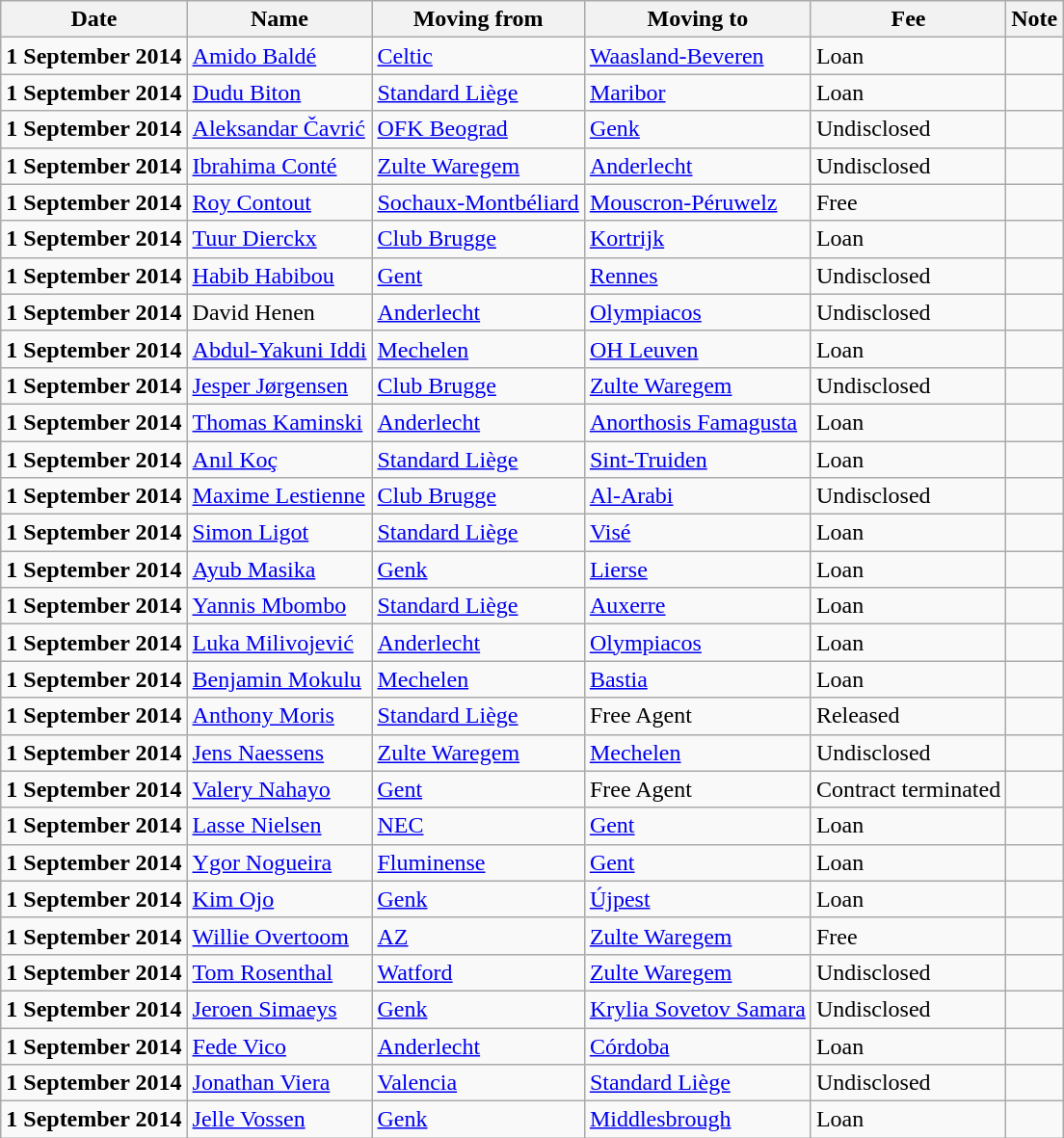<table class="wikitable sortable">
<tr>
<th>Date</th>
<th>Name</th>
<th>Moving from</th>
<th>Moving to</th>
<th>Fee</th>
<th>Note</th>
</tr>
<tr>
<td><strong>1 September 2014</strong></td>
<td> <a href='#'>Amido Baldé</a></td>
<td> <a href='#'>Celtic</a></td>
<td><a href='#'>Waasland-Beveren</a></td>
<td>Loan </td>
<td></td>
</tr>
<tr>
<td><strong>1 September 2014</strong></td>
<td> <a href='#'>Dudu Biton</a></td>
<td><a href='#'>Standard Liège</a></td>
<td> <a href='#'>Maribor</a></td>
<td>Loan </td>
<td></td>
</tr>
<tr>
<td><strong>1 September 2014</strong></td>
<td> <a href='#'>Aleksandar Čavrić</a></td>
<td> <a href='#'>OFK Beograd</a></td>
<td><a href='#'>Genk</a></td>
<td>Undisclosed </td>
<td></td>
</tr>
<tr>
<td><strong>1 September 2014</strong></td>
<td> <a href='#'>Ibrahima Conté</a></td>
<td><a href='#'>Zulte Waregem</a></td>
<td><a href='#'>Anderlecht</a></td>
<td>Undisclosed </td>
<td></td>
</tr>
<tr>
<td><strong>1 September 2014</strong></td>
<td> <a href='#'>Roy Contout</a></td>
<td> <a href='#'>Sochaux-Montbéliard</a></td>
<td><a href='#'>Mouscron-Péruwelz</a></td>
<td>Free </td>
<td></td>
</tr>
<tr>
<td><strong>1 September 2014</strong></td>
<td><a href='#'>Tuur Dierckx</a></td>
<td><a href='#'>Club Brugge</a></td>
<td><a href='#'>Kortrijk</a></td>
<td>Loan </td>
<td></td>
</tr>
<tr>
<td><strong>1 September 2014</strong></td>
<td> <a href='#'>Habib Habibou</a></td>
<td><a href='#'>Gent</a></td>
<td> <a href='#'>Rennes</a></td>
<td>Undisclosed </td>
<td></td>
</tr>
<tr>
<td><strong>1 September 2014</strong></td>
<td>David Henen</td>
<td><a href='#'>Anderlecht</a></td>
<td> <a href='#'>Olympiacos</a></td>
<td>Undisclosed </td>
<td></td>
</tr>
<tr>
<td><strong>1 September 2014</strong></td>
<td> <a href='#'>Abdul-Yakuni Iddi</a></td>
<td><a href='#'>Mechelen</a></td>
<td><a href='#'>OH Leuven</a></td>
<td>Loan </td>
<td></td>
</tr>
<tr>
<td><strong>1 September 2014</strong></td>
<td> <a href='#'>Jesper Jørgensen</a></td>
<td><a href='#'>Club Brugge</a></td>
<td><a href='#'>Zulte Waregem</a></td>
<td>Undisclosed </td>
<td></td>
</tr>
<tr>
<td><strong>1 September 2014</strong></td>
<td><a href='#'>Thomas Kaminski</a></td>
<td><a href='#'>Anderlecht</a></td>
<td> <a href='#'>Anorthosis Famagusta</a></td>
<td>Loan </td>
<td></td>
</tr>
<tr>
<td><strong>1 September 2014</strong></td>
<td> <a href='#'>Anıl Koç</a></td>
<td><a href='#'>Standard Liège</a></td>
<td><a href='#'>Sint-Truiden</a></td>
<td>Loan </td>
<td></td>
</tr>
<tr>
<td><strong>1 September 2014</strong></td>
<td><a href='#'>Maxime Lestienne</a></td>
<td><a href='#'>Club Brugge</a></td>
<td> <a href='#'>Al-Arabi</a></td>
<td>Undisclosed </td>
<td></td>
</tr>
<tr>
<td><strong>1 September 2014</strong></td>
<td><a href='#'>Simon Ligot</a></td>
<td><a href='#'>Standard Liège</a></td>
<td><a href='#'>Visé</a></td>
<td>Loan </td>
<td></td>
</tr>
<tr>
<td><strong>1 September 2014</strong></td>
<td> <a href='#'>Ayub Masika</a></td>
<td><a href='#'>Genk</a></td>
<td><a href='#'>Lierse</a></td>
<td>Loan </td>
<td></td>
</tr>
<tr>
<td><strong>1 September 2014</strong></td>
<td><a href='#'>Yannis Mbombo</a></td>
<td><a href='#'>Standard Liège</a></td>
<td> <a href='#'>Auxerre</a></td>
<td>Loan </td>
<td></td>
</tr>
<tr>
<td><strong>1 September 2014</strong></td>
<td> <a href='#'>Luka Milivojević</a></td>
<td><a href='#'>Anderlecht</a></td>
<td> <a href='#'>Olympiacos</a></td>
<td>Loan </td>
<td></td>
</tr>
<tr>
<td><strong>1 September 2014</strong></td>
<td><a href='#'>Benjamin Mokulu</a></td>
<td><a href='#'>Mechelen</a></td>
<td> <a href='#'>Bastia</a></td>
<td>Loan </td>
<td></td>
</tr>
<tr>
<td><strong>1 September 2014</strong></td>
<td> <a href='#'>Anthony Moris</a></td>
<td><a href='#'>Standard Liège</a></td>
<td>Free Agent</td>
<td>Released </td>
<td></td>
</tr>
<tr>
<td><strong>1 September 2014</strong></td>
<td><a href='#'>Jens Naessens</a></td>
<td><a href='#'>Zulte Waregem</a></td>
<td><a href='#'>Mechelen</a></td>
<td>Undisclosed </td>
<td></td>
</tr>
<tr>
<td><strong>1 September 2014</strong></td>
<td> <a href='#'>Valery Nahayo</a></td>
<td><a href='#'>Gent</a></td>
<td>Free Agent</td>
<td>Contract terminated </td>
<td></td>
</tr>
<tr>
<td><strong>1 September 2014</strong></td>
<td> <a href='#'>Lasse Nielsen</a></td>
<td> <a href='#'>NEC</a></td>
<td><a href='#'>Gent</a></td>
<td>Loan </td>
<td></td>
</tr>
<tr>
<td><strong>1 September 2014</strong></td>
<td> <a href='#'>Ygor Nogueira</a></td>
<td> <a href='#'>Fluminense</a></td>
<td><a href='#'>Gent</a></td>
<td>Loan </td>
<td></td>
</tr>
<tr>
<td><strong>1 September 2014</strong></td>
<td> <a href='#'>Kim Ojo</a></td>
<td><a href='#'>Genk</a></td>
<td> <a href='#'>Újpest</a></td>
<td>Loan </td>
<td></td>
</tr>
<tr>
<td><strong>1 September 2014</strong></td>
<td> <a href='#'>Willie Overtoom</a></td>
<td> <a href='#'>AZ</a></td>
<td><a href='#'>Zulte Waregem</a></td>
<td>Free </td>
<td></td>
</tr>
<tr>
<td><strong>1 September 2014</strong></td>
<td><a href='#'>Tom Rosenthal</a></td>
<td> <a href='#'>Watford</a></td>
<td><a href='#'>Zulte Waregem</a></td>
<td>Undisclosed </td>
<td></td>
</tr>
<tr>
<td><strong>1 September 2014</strong></td>
<td><a href='#'>Jeroen Simaeys</a></td>
<td><a href='#'>Genk</a></td>
<td> <a href='#'>Krylia Sovetov Samara</a></td>
<td>Undisclosed </td>
<td></td>
</tr>
<tr>
<td><strong>1 September 2014</strong></td>
<td> <a href='#'>Fede Vico</a></td>
<td><a href='#'>Anderlecht</a></td>
<td> <a href='#'>Córdoba</a></td>
<td>Loan </td>
<td></td>
</tr>
<tr>
<td><strong>1 September 2014</strong></td>
<td> <a href='#'>Jonathan Viera</a></td>
<td> <a href='#'>Valencia</a></td>
<td><a href='#'>Standard Liège</a></td>
<td>Undisclosed </td>
<td></td>
</tr>
<tr>
<td><strong>1 September 2014</strong></td>
<td><a href='#'>Jelle Vossen</a></td>
<td><a href='#'>Genk</a></td>
<td> <a href='#'>Middlesbrough</a></td>
<td>Loan </td>
<td></td>
</tr>
</table>
